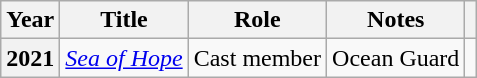<table class="wikitable plainrowheaders">
<tr>
<th scope="col">Year</th>
<th scope="col">Title</th>
<th scope="col">Role</th>
<th scope="col">Notes</th>
<th scope="col" class="unsortable"></th>
</tr>
<tr>
<th scope="row">2021</th>
<td><em><a href='#'>Sea of Hope</a></em></td>
<td>Cast member</td>
<td>Ocean Guard</td>
<td style="text-align:center"></td>
</tr>
</table>
